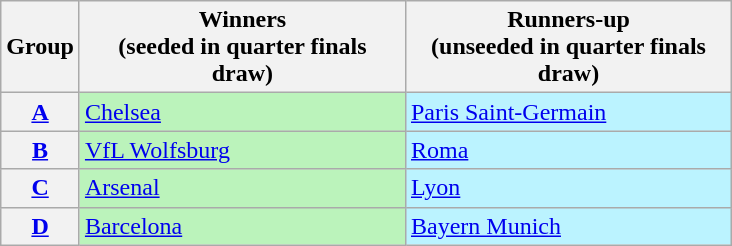<table class="wikitable">
<tr>
<th>Group</th>
<th width=210>Winners<br>(seeded in quarter finals draw)</th>
<th width=210>Runners-up<br>(unseeded in quarter finals draw)</th>
</tr>
<tr>
<th><a href='#'>A</a></th>
<td bgcolor=#BBF3BB> <a href='#'>Chelsea</a></td>
<td bgcolor=#BBF3FF> <a href='#'>Paris Saint-Germain</a></td>
</tr>
<tr>
<th><a href='#'>B</a></th>
<td bgcolor=#BBF3BB> <a href='#'>VfL Wolfsburg</a></td>
<td bgcolor=#BBF3FF> <a href='#'>Roma</a></td>
</tr>
<tr>
<th><a href='#'>C</a></th>
<td bgcolor=#BBF3BB> <a href='#'>Arsenal</a></td>
<td bgcolor=#BBF3FF> <a href='#'>Lyon</a></td>
</tr>
<tr>
<th><a href='#'>D</a></th>
<td bgcolor=#BBF3BB> <a href='#'>Barcelona</a></td>
<td bgcolor=#BBF3FF> <a href='#'>Bayern Munich</a></td>
</tr>
</table>
